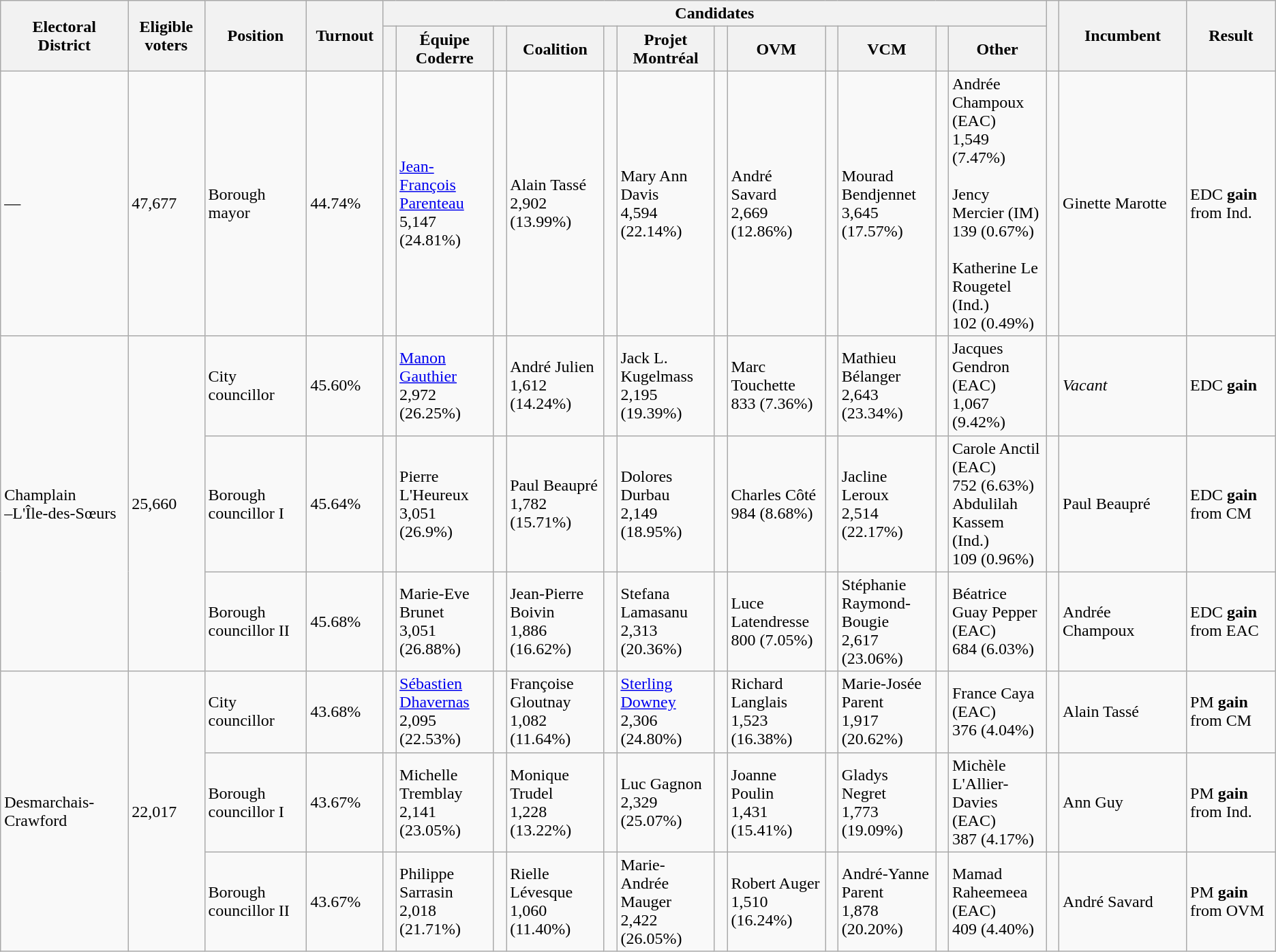<table class="wikitable">
<tr>
<th width=10% rowspan=2>Electoral District</th>
<th width=6% rowspan=2>Eligible voters</th>
<th width=8% rowspan=2>Position</th>
<th width=6% rowspan=2>Turnout</th>
<th colspan=12>Candidates</th>
<th width=1% rowspan=2> </th>
<th width=10% rowspan=2>Incumbent</th>
<th width=9% rowspan=2>Result</th>
</tr>
<tr>
<th width=1% > </th>
<th width=7.67% >Équipe Coderre</th>
<th width=1% > </th>
<th width=7.67% >Coalition</th>
<th width=1% > </th>
<th width=7.67% ><span>Projet Montréal</span></th>
<th width=1% > </th>
<th width=7.67% >OVM</th>
<th width=1% > </th>
<th width=7.67% >VCM</th>
<th width=1% > </th>
<th width=7.67% >Other</th>
</tr>
<tr>
<td>—</td>
<td>47,677</td>
<td>Borough mayor</td>
<td>44.74%</td>
<td> </td>
<td><a href='#'>Jean-François Parenteau</a><br>5,147 (24.81%)</td>
<td></td>
<td>Alain Tassé<br>2,902 (13.99%)</td>
<td></td>
<td>Mary Ann Davis<br>4,594 (22.14%)</td>
<td></td>
<td>André Savard<br>2,669 (12.86%)</td>
<td></td>
<td>Mourad Bendjennet<br>3,645 (17.57%)</td>
<td></td>
<td>Andrée Champoux (EAC)<br>1,549<br>(7.47%)<br><br>Jency Mercier (IM)<br>139 (0.67%)<br><br>Katherine Le Rougetel (Ind.)<br>102 (0.49%)</td>
<td> </td>
<td>Ginette Marotte</td>
<td>EDC <strong>gain</strong> from Ind.</td>
</tr>
<tr>
<td rowspan=3>Champlain<br>–L'Île-des-Sœurs</td>
<td rowspan=3>25,660</td>
<td>City councillor</td>
<td>45.60%</td>
<td></td>
<td><a href='#'>Manon Gauthier</a><br>2,972 (26.25%)</td>
<td></td>
<td>André Julien<br>1,612 (14.24%)</td>
<td></td>
<td>Jack L. Kugelmass<br>2,195 (19.39%)</td>
<td></td>
<td>Marc Touchette<br>833 (7.36%)</td>
<td></td>
<td>Mathieu Bélanger<br>2,643 (23.34%)</td>
<td></td>
<td>Jacques Gendron (EAC)<br>1,067 (9.42%)</td>
<td></td>
<td><em>Vacant</em></td>
<td>EDC <strong>gain</strong></td>
</tr>
<tr>
<td>Borough councillor I</td>
<td>45.64%</td>
<td></td>
<td>Pierre L'Heureux<br>3,051 (26.9%)</td>
<td></td>
<td>Paul Beaupré<br>1,782 (15.71%)</td>
<td></td>
<td>Dolores Durbau<br>2,149 (18.95%)</td>
<td></td>
<td>Charles Côté<br>984 (8.68%)</td>
<td></td>
<td>Jacline Leroux<br>2,514 (22.17%)</td>
<td></td>
<td>Carole Anctil (EAC)<br>752 (6.63%)<br>Abdulilah Kassem (Ind.)<br>109 (0.96%)</td>
<td> </td>
<td>Paul Beaupré</td>
<td>EDC <strong>gain</strong> from CM</td>
</tr>
<tr>
<td>Borough councillor II</td>
<td>45.68%</td>
<td></td>
<td>Marie-Eve Brunet<br>3,051 (26.88%)</td>
<td></td>
<td>Jean-Pierre Boivin<br>1,886 (16.62%)</td>
<td></td>
<td>Stefana Lamasanu<br>2,313 (20.36%)</td>
<td></td>
<td>Luce Latendresse<br>800 (7.05%)</td>
<td></td>
<td>Stéphanie Raymond-Bougie<br>2,617 (23.06%)</td>
<td></td>
<td>Béatrice Guay Pepper (EAC)<br>684 (6.03%)</td>
<td> </td>
<td>Andrée Champoux</td>
<td>EDC <strong>gain</strong> from EAC</td>
</tr>
<tr>
<td rowspan=3>Desmarchais-Crawford</td>
<td rowspan=3>22,017</td>
<td>City councillor</td>
<td>43.68%</td>
<td></td>
<td><a href='#'>Sébastien Dhavernas</a><br>2,095 (22.53%)</td>
<td></td>
<td>Françoise Gloutnay<br>1,082 (11.64%)</td>
<td></td>
<td><a href='#'>Sterling Downey</a><br>2,306 (24.80%)</td>
<td></td>
<td>Richard Langlais<br>1,523 (16.38%)</td>
<td></td>
<td>Marie-Josée Parent<br>1,917 (20.62%)</td>
<td></td>
<td>France Caya (EAC)<br>376 (4.04%)</td>
<td> </td>
<td>Alain Tassé</td>
<td>PM <strong>gain</strong> from CM</td>
</tr>
<tr>
<td>Borough councillor I</td>
<td>43.67%</td>
<td></td>
<td>Michelle Tremblay<br>2,141 (23.05%)</td>
<td></td>
<td>Monique Trudel<br>1,228 (13.22%)</td>
<td></td>
<td>Luc Gagnon<br>2,329 (25.07%)</td>
<td></td>
<td>Joanne Poulin<br>1,431 (15.41%)</td>
<td></td>
<td>Gladys Negret<br>1,773 (19.09%)</td>
<td></td>
<td>Michèle L'Allier-Davies (EAC)<br>387 (4.17%)</td>
<td> </td>
<td>Ann Guy</td>
<td>PM <strong>gain</strong> from Ind.</td>
</tr>
<tr>
<td>Borough councillor II</td>
<td>43.67%</td>
<td></td>
<td>Philippe Sarrasin<br>2,018 (21.71%)</td>
<td></td>
<td>Rielle Lévesque<br>1,060 (11.40%)</td>
<td></td>
<td>Marie-Andrée Mauger<br>2,422 (26.05%)</td>
<td></td>
<td>Robert Auger<br>1,510 (16.24%)</td>
<td></td>
<td>André-Yanne Parent<br>1,878 (20.20%)</td>
<td></td>
<td>Mamad Raheemeea (EAC)<br>409 (4.40%)</td>
<td> </td>
<td>André Savard</td>
<td>PM <strong>gain</strong> from OVM</td>
</tr>
</table>
